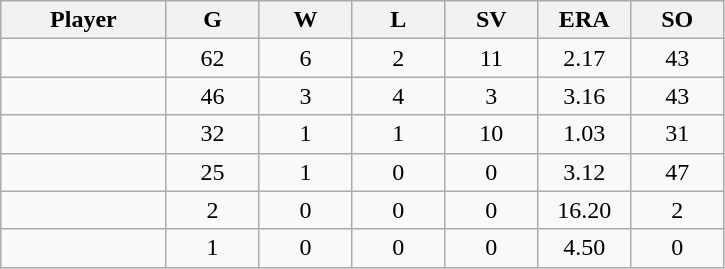<table class="wikitable sortable">
<tr>
<th bgcolor="#DDDDFF" width="16%">Player</th>
<th bgcolor="#DDDDFF" width="9%">G</th>
<th bgcolor="#DDDDFF" width="9%">W</th>
<th bgcolor="#DDDDFF" width="9%">L</th>
<th bgcolor="#DDDDFF" width="9%">SV</th>
<th bgcolor="#DDDDFF" width="9%">ERA</th>
<th bgcolor="#DDDDFF" width="9%">SO</th>
</tr>
<tr align="center">
<td></td>
<td>62</td>
<td>6</td>
<td>2</td>
<td>11</td>
<td>2.17</td>
<td>43</td>
</tr>
<tr align="center">
<td></td>
<td>46</td>
<td>3</td>
<td>4</td>
<td>3</td>
<td>3.16</td>
<td>43</td>
</tr>
<tr align="center">
<td></td>
<td>32</td>
<td>1</td>
<td>1</td>
<td>10</td>
<td>1.03</td>
<td>31</td>
</tr>
<tr align="center">
<td></td>
<td>25</td>
<td>1</td>
<td>0</td>
<td>0</td>
<td>3.12</td>
<td>47</td>
</tr>
<tr align="center">
<td></td>
<td>2</td>
<td>0</td>
<td>0</td>
<td>0</td>
<td>16.20</td>
<td>2</td>
</tr>
<tr align="center">
<td></td>
<td>1</td>
<td>0</td>
<td>0</td>
<td>0</td>
<td>4.50</td>
<td>0</td>
</tr>
</table>
